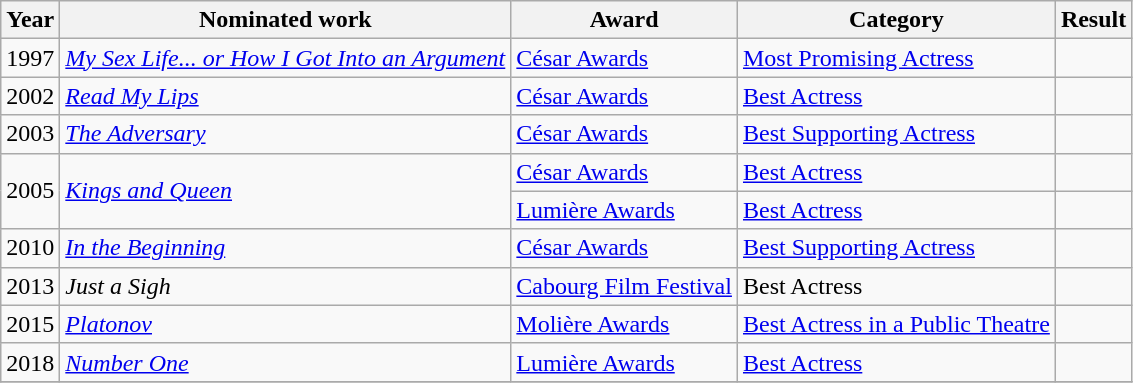<table class = "wikitable sortable">
<tr>
<th>Year</th>
<th>Nominated work</th>
<th>Award</th>
<th>Category</th>
<th>Result</th>
</tr>
<tr>
<td>1997</td>
<td><em><a href='#'>My Sex Life... or How I Got Into an Argument</a></em></td>
<td><a href='#'>César Awards</a></td>
<td><a href='#'>Most Promising Actress</a></td>
<td></td>
</tr>
<tr>
<td>2002</td>
<td><em><a href='#'>Read My Lips</a></em></td>
<td><a href='#'>César Awards</a></td>
<td><a href='#'>Best Actress</a></td>
<td></td>
</tr>
<tr>
<td>2003</td>
<td><em><a href='#'>The Adversary</a></em></td>
<td><a href='#'>César Awards</a></td>
<td><a href='#'>Best Supporting Actress</a></td>
<td></td>
</tr>
<tr>
<td rowspan=2>2005</td>
<td rowspan=2><em><a href='#'>Kings and Queen</a></em></td>
<td><a href='#'>César Awards</a></td>
<td><a href='#'>Best Actress</a></td>
<td></td>
</tr>
<tr>
<td><a href='#'>Lumière Awards</a></td>
<td><a href='#'>Best Actress</a></td>
<td></td>
</tr>
<tr>
<td>2010</td>
<td><em><a href='#'>In the Beginning</a></em></td>
<td><a href='#'>César Awards</a></td>
<td><a href='#'>Best Supporting Actress</a></td>
<td></td>
</tr>
<tr>
<td>2013</td>
<td><em>Just a Sigh</em></td>
<td><a href='#'>Cabourg Film Festival</a></td>
<td>Best Actress</td>
<td></td>
</tr>
<tr>
<td>2015</td>
<td><em><a href='#'>Platonov</a></em></td>
<td><a href='#'>Molière Awards</a></td>
<td><a href='#'>Best Actress in a Public Theatre</a></td>
<td></td>
</tr>
<tr>
<td>2018</td>
<td><em><a href='#'>Number One</a></em></td>
<td><a href='#'>Lumière Awards</a></td>
<td><a href='#'>Best Actress</a></td>
<td></td>
</tr>
<tr>
</tr>
</table>
